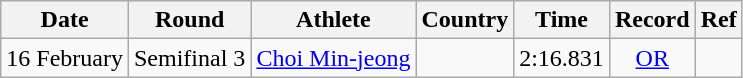<table class="wikitable sortable" style="text-align:center">
<tr>
<th>Date</th>
<th>Round</th>
<th>Athlete</th>
<th>Country</th>
<th>Time</th>
<th>Record</th>
<th>Ref</th>
</tr>
<tr>
<td>16 February</td>
<td>Semifinal 3</td>
<td align=left><a href='#'>Choi Min-jeong</a></td>
<td align=left></td>
<td>2:16.831</td>
<td><a href='#'>OR</a></td>
<td></td>
</tr>
</table>
